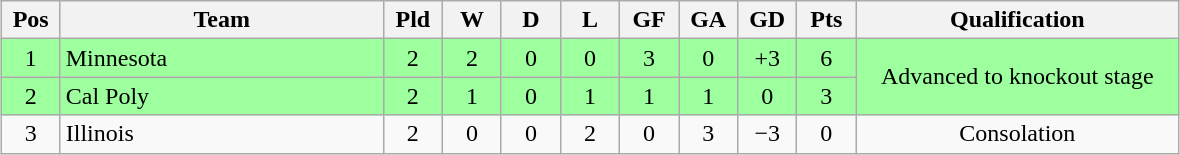<table class="wikitable" style="text-align:center; margin: 1em auto">
<tr>
<th style="width:2em">Pos</th>
<th style="width:13em">Team</th>
<th style="width:2em">Pld</th>
<th style="width:2em">W</th>
<th style="width:2em">D</th>
<th style="width:2em">L</th>
<th style="width:2em">GF</th>
<th style="width:2em">GA</th>
<th style="width:2em">GD</th>
<th style="width:2em">Pts</th>
<th style="width:13em">Qualification</th>
</tr>
<tr bgcolor="#9eff9e">
<td>1</td>
<td style="text-align:left">Minnesota</td>
<td>2</td>
<td>2</td>
<td>0</td>
<td>0</td>
<td>3</td>
<td>0</td>
<td>+3</td>
<td>6</td>
<td rowspan="2">Advanced to knockout stage</td>
</tr>
<tr bgcolor="#9eff9e">
<td>2</td>
<td style="text-align:left">Cal Poly</td>
<td>2</td>
<td>1</td>
<td>0</td>
<td>1</td>
<td>1</td>
<td>1</td>
<td>0</td>
<td>3</td>
</tr>
<tr>
<td>3</td>
<td style="text-align:left">Illinois</td>
<td>2</td>
<td>0</td>
<td>0</td>
<td>2</td>
<td>0</td>
<td>3</td>
<td>−3</td>
<td>0</td>
<td>Consolation</td>
</tr>
</table>
